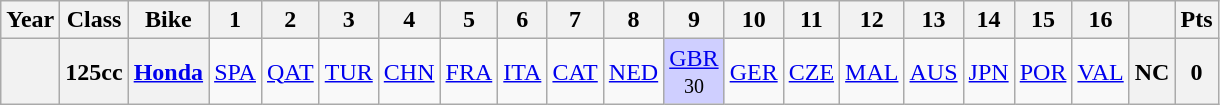<table class="wikitable" style="text-align:center">
<tr>
<th>Year</th>
<th>Class</th>
<th>Bike</th>
<th>1</th>
<th>2</th>
<th>3</th>
<th>4</th>
<th>5</th>
<th>6</th>
<th>7</th>
<th>8</th>
<th>9</th>
<th>10</th>
<th>11</th>
<th>12</th>
<th>13</th>
<th>14</th>
<th>15</th>
<th>16</th>
<th></th>
<th>Pts</th>
</tr>
<tr>
<th align="left"></th>
<th align="left">125cc</th>
<th align="left"><a href='#'>Honda</a></th>
<td><a href='#'>SPA</a></td>
<td><a href='#'>QAT</a></td>
<td><a href='#'>TUR</a></td>
<td><a href='#'>CHN</a></td>
<td><a href='#'>FRA</a></td>
<td><a href='#'>ITA</a></td>
<td><a href='#'>CAT</a></td>
<td><a href='#'>NED</a></td>
<td style="background:#cfcfff;"><a href='#'>GBR</a><br><small>30</small></td>
<td><a href='#'>GER</a></td>
<td><a href='#'>CZE</a></td>
<td><a href='#'>MAL</a></td>
<td><a href='#'>AUS</a></td>
<td><a href='#'>JPN</a></td>
<td><a href='#'>POR</a></td>
<td><a href='#'>VAL</a></td>
<th>NC</th>
<th>0</th>
</tr>
</table>
